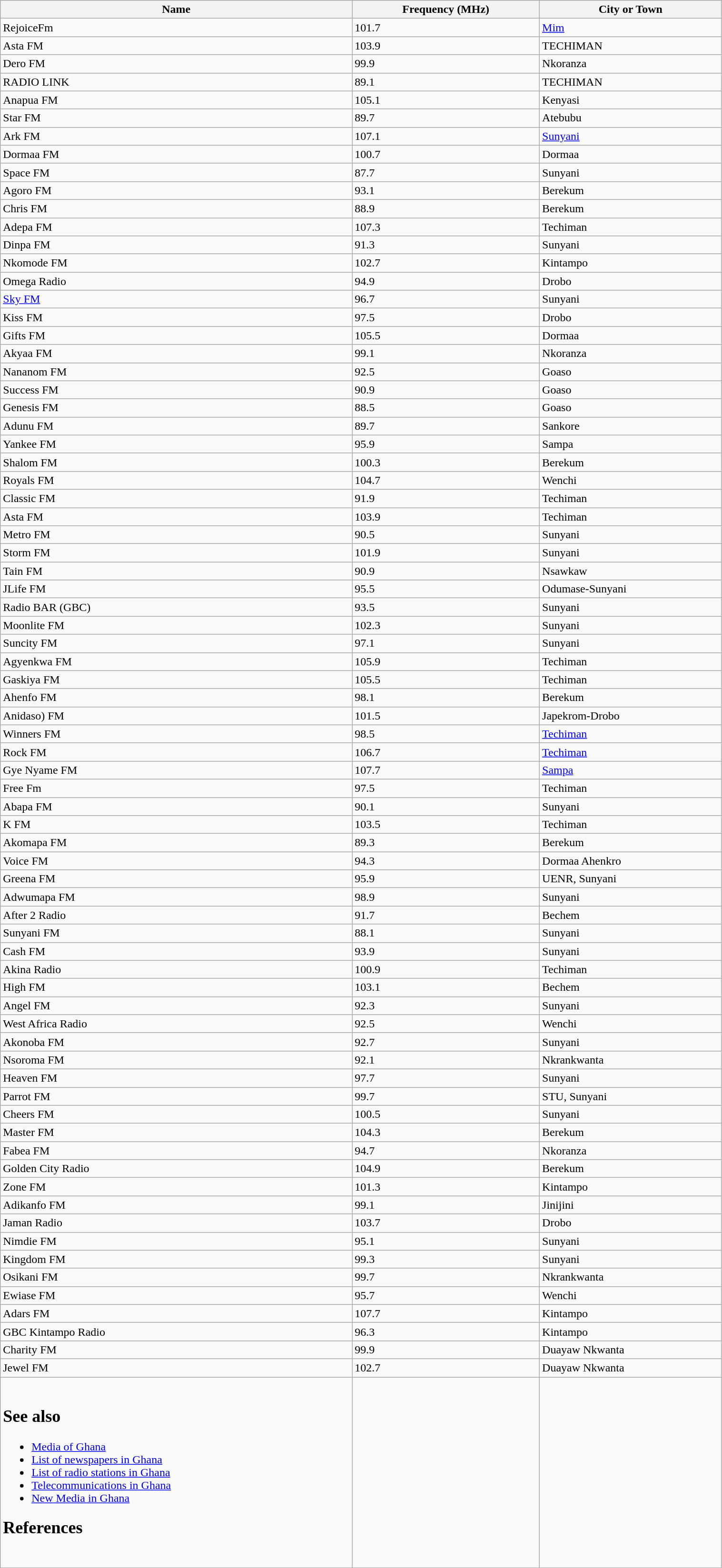<table class="wikitable sortable" style="width:80%;">
<tr>
<th>Name</th>
<th>Frequency (MHz)</th>
<th>City or Town</th>
</tr>
<tr>
<td>RejoiceFm</td>
<td>101.7</td>
<td><a href='#'>Mim</a></td>
</tr>
<tr>
<td>Asta FM</td>
<td>103.9</td>
<td>TECHIMAN</td>
</tr>
<tr>
<td>Dero FM</td>
<td>99.9</td>
<td>Nkoranza</td>
</tr>
<tr>
<td>RADIO LINK</td>
<td>89.1</td>
<td>TECHIMAN</td>
</tr>
<tr>
<td>Anapua FM</td>
<td>105.1</td>
<td>Kenyasi</td>
</tr>
<tr>
<td>Star FM</td>
<td>89.7</td>
<td>Atebubu</td>
</tr>
<tr>
<td>Ark FM</td>
<td>107.1</td>
<td><a href='#'>Sunyani</a></td>
</tr>
<tr>
<td>Dormaa FM</td>
<td>100.7</td>
<td>Dormaa</td>
</tr>
<tr>
<td>Space FM</td>
<td>87.7</td>
<td>Sunyani</td>
</tr>
<tr>
<td>Agoro FM</td>
<td>93.1</td>
<td>Berekum</td>
</tr>
<tr>
<td>Chris FM</td>
<td>88.9</td>
<td>Berekum</td>
</tr>
<tr>
<td>Adepa FM</td>
<td>107.3</td>
<td>Techiman</td>
</tr>
<tr>
<td>Dinpa FM</td>
<td>91.3</td>
<td>Sunyani</td>
</tr>
<tr>
<td>Nkomode FM</td>
<td>102.7</td>
<td>Kintampo</td>
</tr>
<tr>
<td>Omega Radio</td>
<td>94.9</td>
<td>Drobo</td>
</tr>
<tr>
<td><a href='#'>Sky FM</a></td>
<td>96.7</td>
<td>Sunyani</td>
</tr>
<tr>
<td>Kiss FM</td>
<td>97.5</td>
<td>Drobo</td>
</tr>
<tr>
<td>Gifts FM</td>
<td>105.5</td>
<td>Dormaa</td>
</tr>
<tr>
<td>Akyaa FM</td>
<td>99.1</td>
<td>Nkoranza</td>
</tr>
<tr>
<td>Nananom FM</td>
<td>92.5</td>
<td>Goaso</td>
</tr>
<tr>
<td>Success FM</td>
<td>90.9</td>
<td>Goaso</td>
</tr>
<tr>
<td>Genesis FM</td>
<td>88.5</td>
<td>Goaso</td>
</tr>
<tr>
<td>Adunu FM</td>
<td>89.7</td>
<td>Sankore</td>
</tr>
<tr>
<td>Yankee FM</td>
<td>95.9</td>
<td>Sampa</td>
</tr>
<tr>
<td>Shalom FM</td>
<td>100.3</td>
<td>Berekum</td>
</tr>
<tr>
<td>Royals FM</td>
<td>104.7</td>
<td>Wenchi</td>
</tr>
<tr>
<td>Classic FM</td>
<td>91.9</td>
<td>Techiman</td>
</tr>
<tr>
<td>Asta FM</td>
<td>103.9</td>
<td>Techiman</td>
</tr>
<tr>
<td>Metro FM</td>
<td>90.5</td>
<td>Sunyani</td>
</tr>
<tr>
<td>Storm FM</td>
<td>101.9</td>
<td>Sunyani</td>
</tr>
<tr>
<td>Tain FM</td>
<td>90.9</td>
<td>Nsawkaw</td>
</tr>
<tr>
<td>JLife FM</td>
<td>95.5</td>
<td>Odumase-Sunyani</td>
</tr>
<tr>
<td>Radio BAR (GBC)</td>
<td>93.5</td>
<td>Sunyani</td>
</tr>
<tr>
<td>Moonlite FM</td>
<td>102.3</td>
<td>Sunyani</td>
</tr>
<tr>
<td>Suncity FM</td>
<td>97.1</td>
<td>Sunyani</td>
</tr>
<tr>
<td>Agyenkwa FM</td>
<td>105.9</td>
<td>Techiman</td>
</tr>
<tr>
<td>Gaskiya FM</td>
<td>105.5</td>
<td>Techiman</td>
</tr>
<tr>
<td>Ahenfo FM</td>
<td>98.1</td>
<td>Berekum</td>
</tr>
<tr>
<td>Anidaso) FM</td>
<td>101.5</td>
<td>Japekrom-Drobo</td>
</tr>
<tr>
<td>Winners FM</td>
<td>98.5</td>
<td><a href='#'>Techiman</a></td>
</tr>
<tr>
<td>Rock FM</td>
<td>106.7</td>
<td><a href='#'>Techiman</a></td>
</tr>
<tr>
<td>Gye Nyame FM</td>
<td>107.7</td>
<td><a href='#'>Sampa</a></td>
</tr>
<tr>
<td>Free Fm</td>
<td>97.5</td>
<td>Techiman</td>
</tr>
<tr>
<td>Abapa FM</td>
<td>90.1</td>
<td>Sunyani</td>
</tr>
<tr>
<td>K FM</td>
<td>103.5</td>
<td>Techiman</td>
</tr>
<tr>
<td>Akomapa FM</td>
<td>89.3</td>
<td>Berekum</td>
</tr>
<tr>
<td>Voice FM</td>
<td>94.3</td>
<td>Dormaa Ahenkro</td>
</tr>
<tr>
<td>Greena FM</td>
<td>95.9</td>
<td>UENR, Sunyani</td>
</tr>
<tr>
<td>Adwumapa FM</td>
<td>98.9</td>
<td>Sunyani</td>
</tr>
<tr>
<td>After 2 Radio</td>
<td>91.7</td>
<td>Bechem</td>
</tr>
<tr>
<td>Sunyani FM</td>
<td>88.1</td>
<td>Sunyani</td>
</tr>
<tr>
<td>Cash FM</td>
<td>93.9</td>
<td>Sunyani</td>
</tr>
<tr>
<td>Akina Radio</td>
<td>100.9</td>
<td>Techiman</td>
</tr>
<tr>
<td>High FM</td>
<td>103.1</td>
<td>Bechem</td>
</tr>
<tr>
<td>Angel FM</td>
<td>92.3</td>
<td>Sunyani</td>
</tr>
<tr>
<td>West Africa Radio</td>
<td>92.5</td>
<td>Wenchi</td>
</tr>
<tr>
<td>Akonoba FM</td>
<td>92.7</td>
<td>Sunyani</td>
</tr>
<tr>
<td>Nsoroma FM</td>
<td>92.1</td>
<td>Nkrankwanta</td>
</tr>
<tr>
<td>Heaven FM</td>
<td>97.7</td>
<td>Sunyani</td>
</tr>
<tr>
<td>Parrot FM</td>
<td>99.7</td>
<td>STU, Sunyani</td>
</tr>
<tr>
<td>Cheers FM</td>
<td>100.5</td>
<td>Sunyani</td>
</tr>
<tr>
<td>Master FM</td>
<td>104.3</td>
<td>Berekum</td>
</tr>
<tr>
<td>Fabea FM</td>
<td>94.7</td>
<td>Nkoranza</td>
</tr>
<tr>
<td>Golden City Radio</td>
<td>104.9</td>
<td>Berekum</td>
</tr>
<tr>
<td>Zone FM</td>
<td>101.3</td>
<td>Kintampo</td>
</tr>
<tr>
<td>Adikanfo FM</td>
<td>99.1</td>
<td>Jinijini</td>
</tr>
<tr>
<td>Jaman Radio</td>
<td>103.7</td>
<td>Drobo</td>
</tr>
<tr>
<td>Nimdie FM</td>
<td>95.1</td>
<td>Sunyani</td>
</tr>
<tr>
<td>Kingdom FM</td>
<td>99.3</td>
<td>Sunyani</td>
</tr>
<tr>
<td>Osikani FM</td>
<td>99.7</td>
<td>Nkrankwanta</td>
</tr>
<tr>
<td>Ewiase FM</td>
<td>95.7</td>
<td>Wenchi</td>
</tr>
<tr>
<td>Adars FM</td>
<td>107.7</td>
<td>Kintampo</td>
</tr>
<tr>
<td>GBC Kintampo Radio</td>
<td>96.3</td>
<td>Kintampo</td>
</tr>
<tr>
<td>Charity FM</td>
<td>99.9</td>
<td>Duayaw Nkwanta</td>
</tr>
<tr>
<td>Jewel FM</td>
<td>102.7</td>
<td>Duayaw Nkwanta</td>
</tr>
<tr>
<td><br><h2>See also</h2><ul><li><a href='#'>Media of Ghana</a></li><li><a href='#'>List of newspapers in Ghana</a></li><li><a href='#'>List of radio stations in Ghana</a></li><li><a href='#'>Telecommunications in Ghana</a></li><li><a href='#'>New Media in Ghana</a></li></ul><h2>References</h2><br></td>
<td></td>
</tr>
</table>
